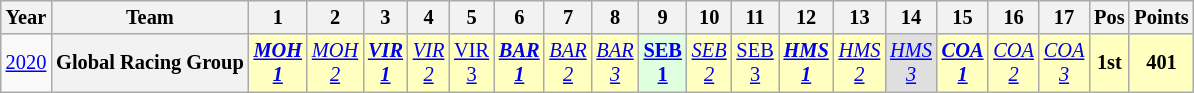<table class="wikitable" style="text-align:center; font-size:85%">
<tr>
<th>Year</th>
<th>Team</th>
<th>1</th>
<th>2</th>
<th>3</th>
<th>4</th>
<th>5</th>
<th>6</th>
<th>7</th>
<th>8</th>
<th>9</th>
<th>10</th>
<th>11</th>
<th>12</th>
<th>13</th>
<th>14</th>
<th>15</th>
<th>16</th>
<th>17</th>
<th>Pos</th>
<th>Points</th>
</tr>
<tr>
<td><a href='#'>2020</a></td>
<th nowrap>Global Racing Group</th>
<td style="background:#FFFFBF;"><strong><em><a href='#'>MOH<br>1</a></em></strong><br></td>
<td style="background:#FFFFBF;"><em><a href='#'>MOH<br>2</a></em><br></td>
<td style="background:#FFFFBF;"><strong><em><a href='#'>VIR<br>1</a></em></strong><br></td>
<td style="background:#FFFFBF;"><em><a href='#'>VIR<br>2</a></em><br></td>
<td style="background:#FFFFBF;"><a href='#'>VIR<br>3</a><br></td>
<td style="background:#FFFFBF;"><strong><em><a href='#'>BAR<br>1</a></em></strong><br></td>
<td style="background:#FFFFBF;"><em><a href='#'>BAR<br>2</a></em><br></td>
<td style="background:#FFFFBF;"><em><a href='#'>BAR<br>3</a></em><br></td>
<td style="background:#DFFFDF;"><strong><a href='#'>SEB<br>1</a></strong><br></td>
<td style="background:#FFFFBF;"><em><a href='#'>SEB<br>2</a></em><br></td>
<td style="background:#FFFFBF;"><a href='#'>SEB<br>3</a><br></td>
<td style="background:#FFFFBF;"><strong><em><a href='#'>HMS<br>1</a></em></strong><br></td>
<td style="background:#FFFFBF;"><em><a href='#'>HMS<br>2</a></em><br></td>
<td style="background:#DFDFDF;"><em><a href='#'>HMS<br>3</a></em><br></td>
<td style="background:#FFFFBF;"><strong><em><a href='#'>COA<br>1</a></em></strong><br></td>
<td style="background:#FFFFBF;"><em><a href='#'>COA<br>2</a></em><br></td>
<td style="background:#FFFFBF;"><em><a href='#'>COA<br>3</a></em><br></td>
<th style="background:#FFFFBF;">1st</th>
<th style="background:#FFFFBF;">401</th>
</tr>
</table>
